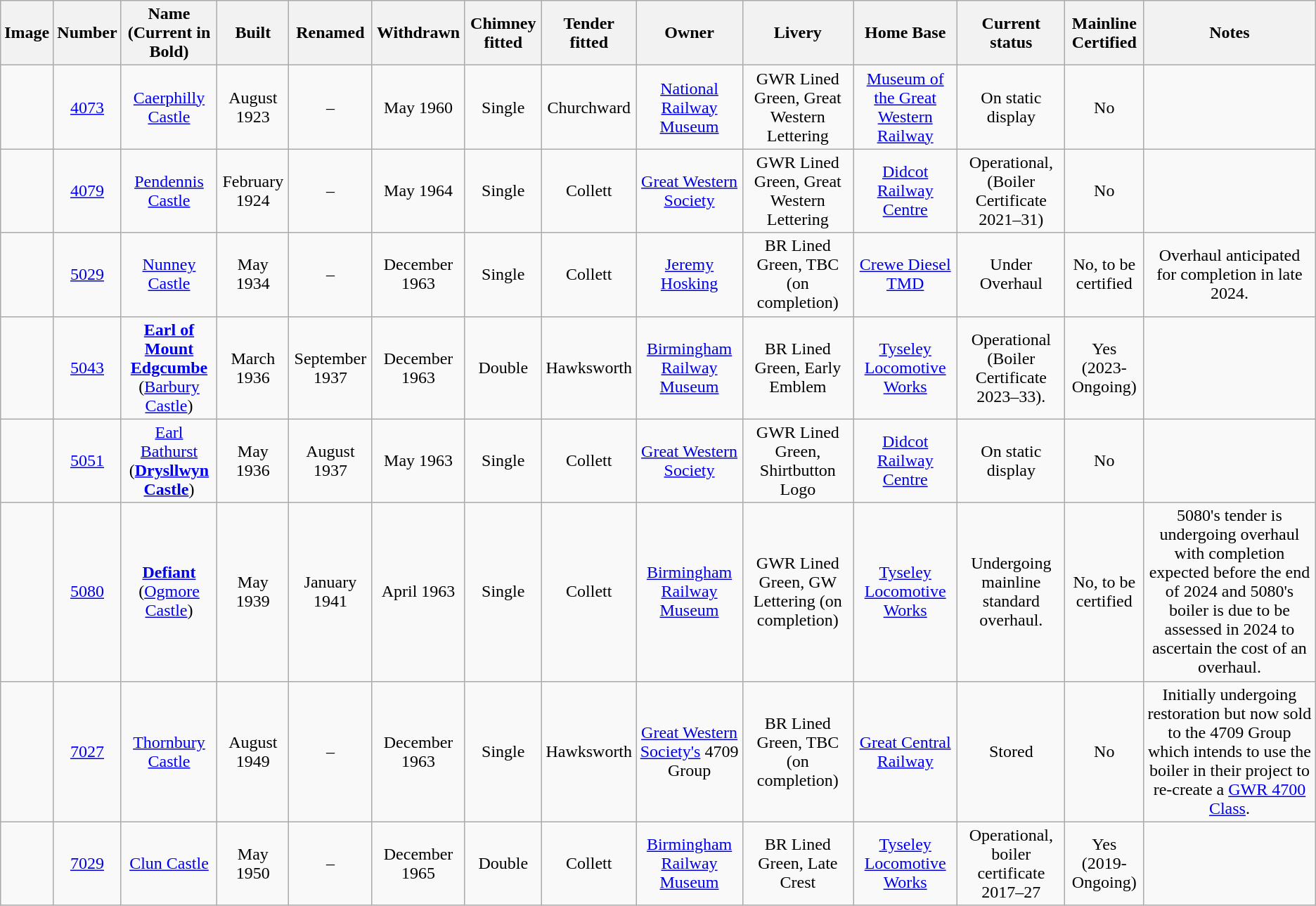<table class="wikitable collapsible" style="text-align:center;">
<tr>
<th>Image</th>
<th>Number</th>
<th>Name (Current in Bold)</th>
<th>Built</th>
<th>Renamed</th>
<th>Withdrawn</th>
<th>Chimney fitted</th>
<th>Tender fitted</th>
<th>Owner</th>
<th>Livery</th>
<th>Home Base</th>
<th>Current status</th>
<th>Mainline Certified</th>
<th>Notes</th>
</tr>
<tr>
<td></td>
<td><a href='#'>4073</a></td>
<td><a href='#'>Caerphilly Castle</a></td>
<td>August 1923</td>
<td>–</td>
<td>May 1960</td>
<td>Single</td>
<td>Churchward</td>
<td><a href='#'>National Railway Museum</a></td>
<td>GWR Lined Green, Great Western Lettering</td>
<td><a href='#'>Museum of the Great Western Railway</a></td>
<td>On static display</td>
<td>No</td>
<td></td>
</tr>
<tr>
<td></td>
<td><a href='#'>4079</a></td>
<td><a href='#'>Pendennis Castle</a></td>
<td>February 1924</td>
<td>–</td>
<td>May 1964</td>
<td>Single</td>
<td>Collett</td>
<td><a href='#'>Great Western Society</a></td>
<td>GWR Lined Green, Great Western Lettering</td>
<td><a href='#'>Didcot Railway Centre</a></td>
<td>Operational, (Boiler Certificate 2021–31)</td>
<td>No</td>
<td></td>
</tr>
<tr>
<td></td>
<td><a href='#'>5029</a></td>
<td><a href='#'>Nunney Castle</a></td>
<td>May 1934</td>
<td>–</td>
<td>December 1963</td>
<td>Single</td>
<td>Collett</td>
<td><a href='#'>Jeremy Hosking</a></td>
<td>BR Lined Green, TBC (on completion)</td>
<td><a href='#'>Crewe Diesel TMD</a></td>
<td>Under Overhaul</td>
<td>No, to be certified</td>
<td>Overhaul anticipated for completion in late 2024.</td>
</tr>
<tr>
<td></td>
<td><a href='#'>5043</a></td>
<td><strong><a href='#'>Earl of Mount Edgcumbe</a></strong><br>(<a href='#'>Barbury Castle</a>)</td>
<td>March 1936</td>
<td>September 1937</td>
<td>December 1963</td>
<td>Double</td>
<td>Hawksworth</td>
<td><a href='#'>Birmingham Railway Museum</a></td>
<td>BR Lined Green, Early Emblem</td>
<td><a href='#'>Tyseley Locomotive Works</a></td>
<td>Operational (Boiler Certificate 2023–33).</td>
<td>Yes (2023-Ongoing)</td>
<td></td>
</tr>
<tr>
<td></td>
<td><a href='#'>5051</a></td>
<td><a href='#'>Earl Bathurst</a><br>(<strong><a href='#'>Drysllwyn Castle</a></strong>)</td>
<td>May 1936</td>
<td>August 1937</td>
<td>May 1963</td>
<td>Single</td>
<td>Collett</td>
<td><a href='#'>Great Western Society</a></td>
<td>GWR Lined Green, Shirtbutton Logo</td>
<td><a href='#'>Didcot Railway Centre</a></td>
<td>On static display</td>
<td>No</td>
<td></td>
</tr>
<tr>
<td></td>
<td><a href='#'>5080</a></td>
<td><strong><a href='#'>Defiant</a></strong><br>(<a href='#'>Ogmore Castle</a>)</td>
<td>May 1939</td>
<td>January 1941</td>
<td>April 1963</td>
<td>Single</td>
<td>Collett</td>
<td><a href='#'>Birmingham Railway Museum</a></td>
<td>GWR Lined Green, GW Lettering (on completion)</td>
<td><a href='#'>Tyseley Locomotive Works</a></td>
<td>Undergoing mainline standard overhaul.</td>
<td>No, to be certified</td>
<td>5080's tender is undergoing overhaul with completion expected before the end of 2024 and 5080's boiler is due to be assessed in 2024 to ascertain the cost of an overhaul.<br></td>
</tr>
<tr>
<td></td>
<td><a href='#'>7027</a></td>
<td><a href='#'>Thornbury Castle</a></td>
<td>August 1949</td>
<td>–</td>
<td>December 1963</td>
<td>Single</td>
<td>Hawksworth</td>
<td><a href='#'>Great Western Society's</a> 4709 Group</td>
<td>BR Lined Green, TBC (on completion)</td>
<td><a href='#'>Great Central Railway</a></td>
<td>Stored</td>
<td>No</td>
<td>Initially undergoing restoration but now sold to the 4709 Group which intends to use the boiler in their project to re-create a <a href='#'>GWR 4700 Class</a>.</td>
</tr>
<tr>
<td></td>
<td><a href='#'>7029</a></td>
<td><a href='#'>Clun Castle</a></td>
<td>May 1950</td>
<td>–</td>
<td>December 1965</td>
<td>Double</td>
<td>Collett</td>
<td><a href='#'>Birmingham Railway Museum</a></td>
<td>BR Lined Green, Late Crest</td>
<td><a href='#'>Tyseley Locomotive Works</a></td>
<td>Operational, boiler certificate 2017–27</td>
<td>Yes (2019-Ongoing)</td>
<td></td>
</tr>
</table>
